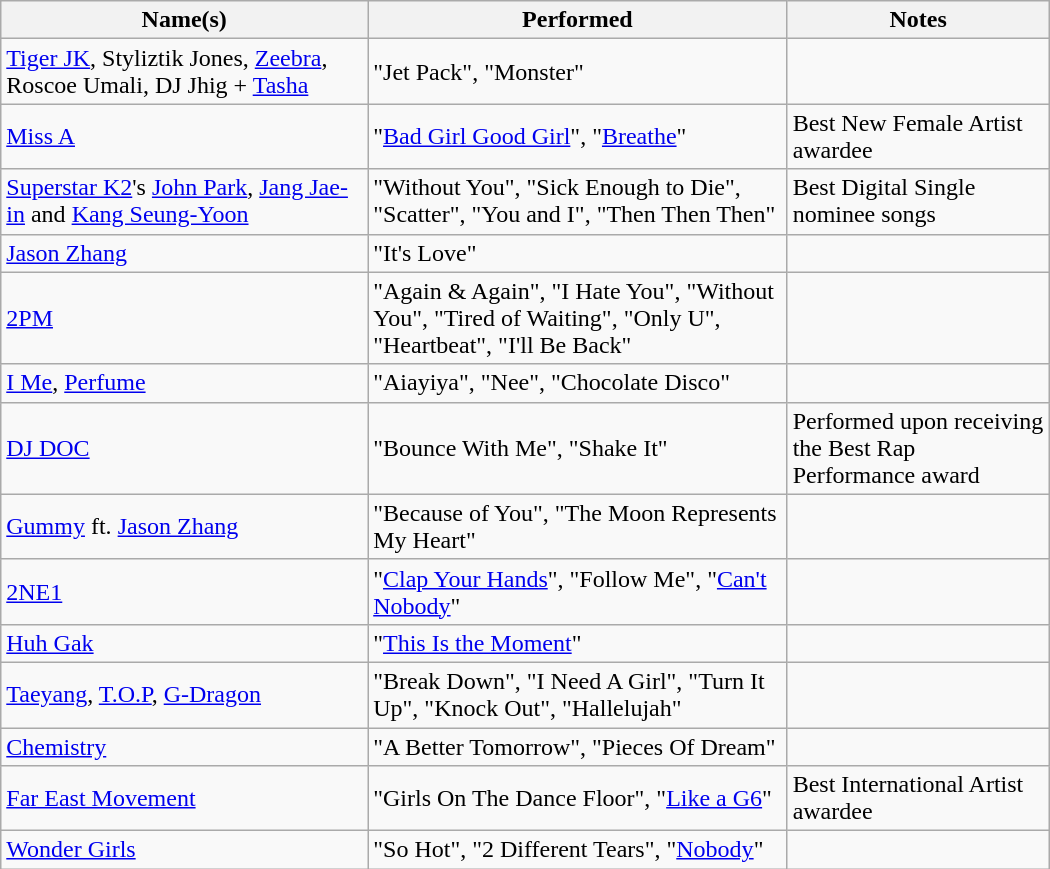<table class="wikitable" style="width:700px">
<tr>
<th width=35%>Name(s)</th>
<th width=40%>Performed</th>
<th width=25%>Notes</th>
</tr>
<tr>
<td><a href='#'>Tiger JK</a>, Styliztik Jones, <a href='#'>Zeebra</a>, Roscoe Umali, DJ Jhig + <a href='#'>Tasha</a></td>
<td>"Jet Pack", "Monster"</td>
<td></td>
</tr>
<tr>
<td><a href='#'>Miss A</a></td>
<td>"<a href='#'>Bad Girl Good Girl</a>", "<a href='#'>Breathe</a>"</td>
<td>Best New Female Artist awardee</td>
</tr>
<tr>
<td><a href='#'>Superstar K2</a>'s <a href='#'>John Park</a>, <a href='#'>Jang Jae-in</a> and <a href='#'>Kang Seung-Yoon</a></td>
<td>"Without You", "Sick Enough to Die", "Scatter", "You and I", "Then Then Then"</td>
<td>Best Digital Single nominee songs</td>
</tr>
<tr>
<td><a href='#'>Jason Zhang</a></td>
<td>"It's Love"</td>
<td></td>
</tr>
<tr>
<td><a href='#'>2PM</a></td>
<td>"Again & Again", "I Hate You", "Without You", "Tired of Waiting", "Only U", "Heartbeat", "I'll Be Back"</td>
<td></td>
</tr>
<tr>
<td><a href='#'>I Me</a>,  <a href='#'>Perfume</a></td>
<td>"Aiayiya", "Nee", "Chocolate Disco"</td>
<td></td>
</tr>
<tr>
<td><a href='#'>DJ DOC</a></td>
<td>"Bounce With Me", "Shake It"</td>
<td>Performed upon receiving the Best Rap Performance award</td>
</tr>
<tr>
<td><a href='#'>Gummy</a> ft. <a href='#'>Jason Zhang</a></td>
<td>"Because of You", "The Moon Represents My Heart"</td>
<td></td>
</tr>
<tr>
<td><a href='#'>2NE1</a></td>
<td>"<a href='#'>Clap Your Hands</a>", "Follow Me", "<a href='#'>Can't Nobody</a>"</td>
<td></td>
</tr>
<tr>
<td><a href='#'>Huh Gak</a></td>
<td>"<a href='#'>This Is the Moment</a>"</td>
<td></td>
</tr>
<tr>
<td><a href='#'>Taeyang</a>, <a href='#'>T.O.P</a>, <a href='#'>G-Dragon</a></td>
<td>"Break Down", "I Need A Girl", "Turn It Up", "Knock Out", "Hallelujah"</td>
<td></td>
</tr>
<tr>
<td><a href='#'>Chemistry</a></td>
<td>"A Better Tomorrow", "Pieces Of Dream"</td>
<td></td>
</tr>
<tr>
<td><a href='#'>Far East Movement</a></td>
<td>"Girls On The Dance Floor", "<a href='#'>Like a G6</a>"</td>
<td>Best International Artist awardee</td>
</tr>
<tr>
<td><a href='#'>Wonder Girls</a></td>
<td>"So Hot", "2 Different Tears", "<a href='#'>Nobody</a>"</td>
<td></td>
</tr>
</table>
